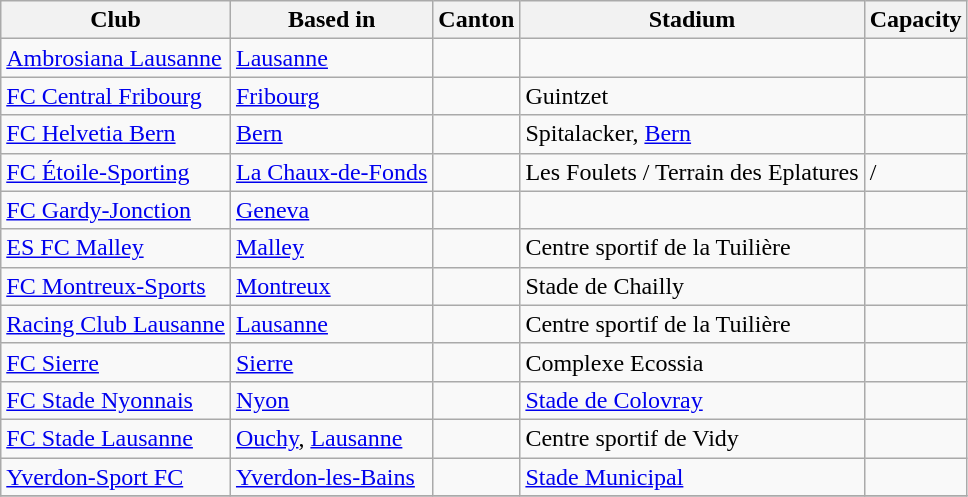<table class="wikitable">
<tr>
<th>Club</th>
<th>Based in</th>
<th>Canton</th>
<th>Stadium</th>
<th>Capacity</th>
</tr>
<tr>
<td><a href='#'>Ambrosiana Lausanne</a></td>
<td><a href='#'>Lausanne</a></td>
<td></td>
<td></td>
<td></td>
</tr>
<tr>
<td><a href='#'>FC Central Fribourg</a></td>
<td><a href='#'>Fribourg</a></td>
<td></td>
<td>Guintzet</td>
<td></td>
</tr>
<tr>
<td><a href='#'>FC Helvetia Bern</a></td>
<td><a href='#'>Bern</a></td>
<td></td>
<td>Spitalacker, <a href='#'>Bern</a></td>
<td></td>
</tr>
<tr>
<td><a href='#'>FC Étoile-Sporting</a></td>
<td><a href='#'>La Chaux-de-Fonds</a></td>
<td></td>
<td>Les Foulets / Terrain des Eplatures</td>
<td> / </td>
</tr>
<tr>
<td><a href='#'>FC Gardy-Jonction</a></td>
<td><a href='#'>Geneva</a></td>
<td></td>
<td></td>
<td></td>
</tr>
<tr>
<td><a href='#'>ES FC Malley</a></td>
<td><a href='#'>Malley</a></td>
<td></td>
<td>Centre sportif de la Tuilière</td>
<td></td>
</tr>
<tr>
<td><a href='#'>FC Montreux-Sports</a></td>
<td><a href='#'>Montreux</a></td>
<td></td>
<td>Stade de Chailly</td>
<td></td>
</tr>
<tr>
<td><a href='#'>Racing Club Lausanne</a></td>
<td><a href='#'>Lausanne</a></td>
<td></td>
<td>Centre sportif de la Tuilière</td>
<td></td>
</tr>
<tr>
<td><a href='#'>FC Sierre</a></td>
<td><a href='#'>Sierre</a></td>
<td></td>
<td>Complexe Ecossia</td>
<td></td>
</tr>
<tr>
<td><a href='#'>FC Stade Nyonnais</a></td>
<td><a href='#'>Nyon</a></td>
<td></td>
<td><a href='#'>Stade de Colovray</a></td>
<td></td>
</tr>
<tr>
<td><a href='#'>FC Stade Lausanne</a></td>
<td><a href='#'>Ouchy</a>, <a href='#'>Lausanne</a></td>
<td></td>
<td>Centre sportif de Vidy</td>
<td></td>
</tr>
<tr>
<td><a href='#'>Yverdon-Sport FC</a></td>
<td><a href='#'>Yverdon-les-Bains</a></td>
<td></td>
<td><a href='#'>Stade Municipal</a></td>
<td></td>
</tr>
<tr>
</tr>
</table>
